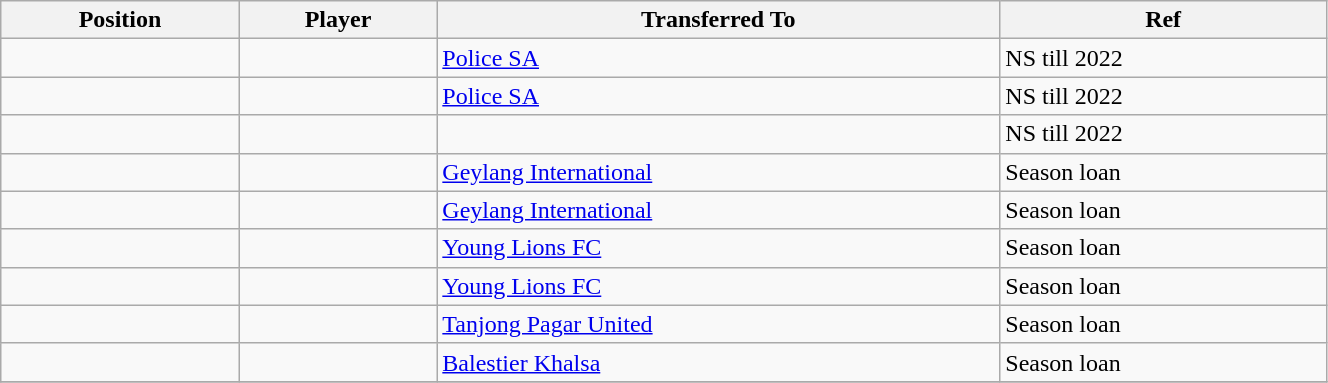<table class="wikitable sortable" style="width:70%; text-align:center; font-size:100%; text-align:left;">
<tr>
<th>Position</th>
<th>Player</th>
<th>Transferred To</th>
<th>Ref</th>
</tr>
<tr>
<td></td>
<td></td>
<td> <a href='#'>Police SA</a></td>
<td>NS till 2022 </td>
</tr>
<tr>
<td></td>
<td></td>
<td> <a href='#'>Police SA</a></td>
<td>NS till 2022</td>
</tr>
<tr>
<td></td>
<td></td>
<td></td>
<td>NS till 2022</td>
</tr>
<tr>
<td></td>
<td></td>
<td> <a href='#'>Geylang International</a></td>
<td>Season loan </td>
</tr>
<tr>
<td></td>
<td></td>
<td> <a href='#'>Geylang International</a></td>
<td>Season loan </td>
</tr>
<tr>
<td></td>
<td></td>
<td> <a href='#'>Young Lions FC</a></td>
<td>Season loan</td>
</tr>
<tr>
<td></td>
<td></td>
<td> <a href='#'>Young Lions FC</a></td>
<td>Season loan</td>
</tr>
<tr>
<td></td>
<td></td>
<td> <a href='#'>Tanjong Pagar United</a></td>
<td>Season loan </td>
</tr>
<tr>
<td></td>
<td></td>
<td> <a href='#'>Balestier Khalsa</a></td>
<td>Season loan </td>
</tr>
<tr>
</tr>
</table>
